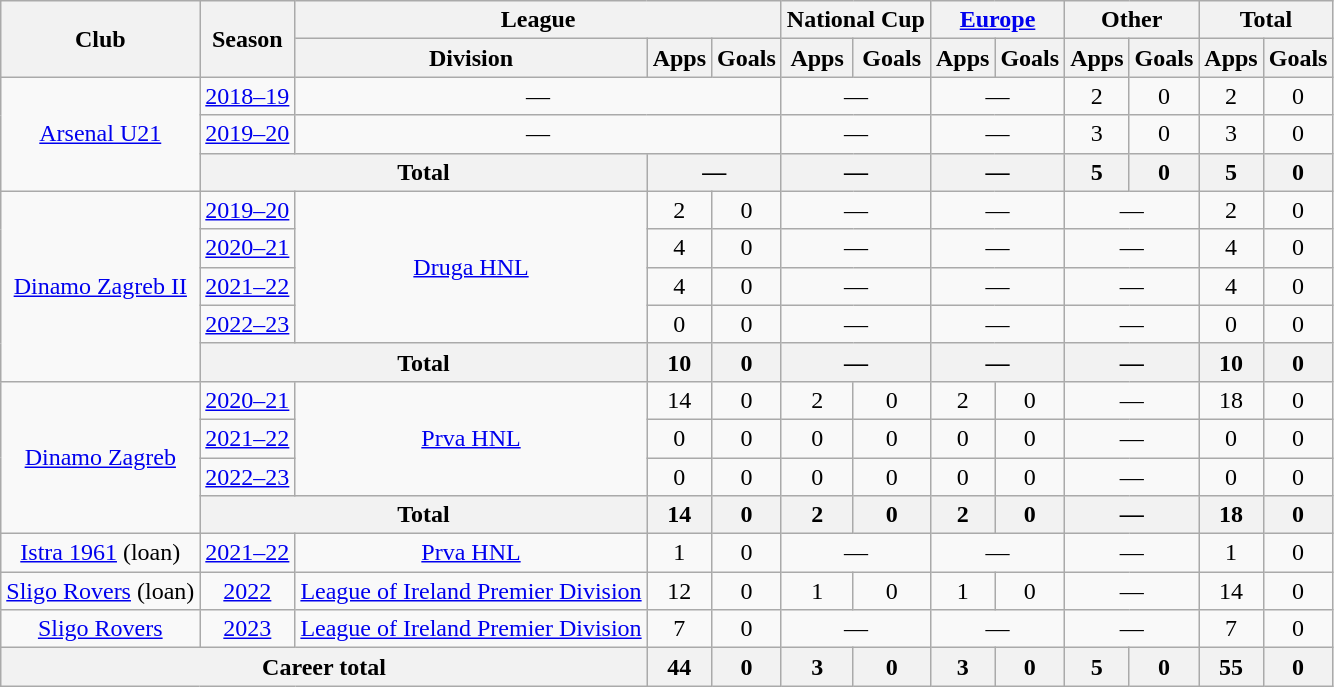<table class="wikitable" style="text-align: center">
<tr>
<th rowspan=2>Club</th>
<th rowspan=2>Season</th>
<th colspan=3>League</th>
<th colspan=2>National Cup</th>
<th colspan=2><a href='#'>Europe</a></th>
<th colspan=2>Other</th>
<th colspan=2>Total</th>
</tr>
<tr>
<th>Division</th>
<th>Apps</th>
<th>Goals</th>
<th>Apps</th>
<th>Goals</th>
<th>Apps</th>
<th>Goals</th>
<th>Apps</th>
<th>Goals</th>
<th>Apps</th>
<th>Goals</th>
</tr>
<tr>
<td rowspan="3"><a href='#'>Arsenal U21</a></td>
<td><a href='#'>2018–19</a></td>
<td colspan="3">—</td>
<td colspan="2">—</td>
<td colspan="2">—</td>
<td>2</td>
<td>0</td>
<td>2</td>
<td>0</td>
</tr>
<tr>
<td><a href='#'>2019–20</a></td>
<td colspan="3">—</td>
<td colspan="2">—</td>
<td colspan="2">—</td>
<td>3</td>
<td>0</td>
<td>3</td>
<td>0</td>
</tr>
<tr>
<th colspan="2">Total</th>
<th colspan="2">—</th>
<th colspan="2">—</th>
<th colspan="2">—</th>
<th>5</th>
<th>0</th>
<th>5</th>
<th>0</th>
</tr>
<tr>
<td rowspan="5"><a href='#'>Dinamo Zagreb II</a></td>
<td><a href='#'>2019–20</a></td>
<td rowspan="4"><a href='#'>Druga HNL</a></td>
<td>2</td>
<td>0</td>
<td colspan="2">—</td>
<td colspan="2">—</td>
<td colspan="2">—</td>
<td>2</td>
<td>0</td>
</tr>
<tr>
<td><a href='#'>2020–21</a></td>
<td>4</td>
<td>0</td>
<td colspan="2">—</td>
<td colspan="2">—</td>
<td colspan="2">—</td>
<td>4</td>
<td>0</td>
</tr>
<tr>
<td><a href='#'>2021–22</a></td>
<td>4</td>
<td>0</td>
<td colspan="2">—</td>
<td colspan="2">—</td>
<td colspan="2">—</td>
<td>4</td>
<td>0</td>
</tr>
<tr>
<td><a href='#'>2022–23</a></td>
<td>0</td>
<td>0</td>
<td colspan="2">—</td>
<td colspan="2">—</td>
<td colspan="2">—</td>
<td>0</td>
<td>0</td>
</tr>
<tr>
<th colspan="2">Total</th>
<th>10</th>
<th>0</th>
<th colspan="2">—</th>
<th colspan="2">—</th>
<th colspan="2">—</th>
<th>10</th>
<th>0</th>
</tr>
<tr>
<td rowspan="4"><a href='#'>Dinamo Zagreb</a></td>
<td><a href='#'>2020–21</a></td>
<td rowspan="3"><a href='#'>Prva HNL</a></td>
<td>14</td>
<td>0</td>
<td>2</td>
<td>0</td>
<td>2</td>
<td>0</td>
<td colspan="2">—</td>
<td>18</td>
<td>0</td>
</tr>
<tr>
<td><a href='#'>2021–22</a></td>
<td>0</td>
<td>0</td>
<td>0</td>
<td>0</td>
<td>0</td>
<td>0</td>
<td colspan="2">—</td>
<td>0</td>
<td>0</td>
</tr>
<tr>
<td><a href='#'>2022–23</a></td>
<td>0</td>
<td>0</td>
<td>0</td>
<td>0</td>
<td>0</td>
<td>0</td>
<td colspan="2">—</td>
<td>0</td>
<td>0</td>
</tr>
<tr>
<th colspan="2">Total</th>
<th>14</th>
<th>0</th>
<th>2</th>
<th>0</th>
<th>2</th>
<th>0</th>
<th colspan="2">—</th>
<th>18</th>
<th>0</th>
</tr>
<tr>
<td><a href='#'>Istra 1961</a> (loan)</td>
<td><a href='#'>2021–22</a></td>
<td><a href='#'>Prva HNL</a></td>
<td>1</td>
<td>0</td>
<td colspan="2">—</td>
<td colspan="2">—</td>
<td colspan="2">—</td>
<td>1</td>
<td>0</td>
</tr>
<tr>
<td><a href='#'>Sligo Rovers</a> (loan)</td>
<td><a href='#'>2022</a></td>
<td><a href='#'>League of Ireland Premier Division</a></td>
<td>12</td>
<td>0</td>
<td>1</td>
<td>0</td>
<td>1</td>
<td>0</td>
<td colspan="2">—</td>
<td>14</td>
<td>0</td>
</tr>
<tr>
<td><a href='#'>Sligo Rovers</a></td>
<td><a href='#'>2023</a></td>
<td><a href='#'>League of Ireland Premier Division</a></td>
<td>7</td>
<td>0</td>
<td colspan="2">—</td>
<td colspan="2">—</td>
<td colspan="2">—</td>
<td>7</td>
<td>0</td>
</tr>
<tr>
<th colspan="3">Career total</th>
<th>44</th>
<th>0</th>
<th>3</th>
<th>0</th>
<th>3</th>
<th>0</th>
<th>5</th>
<th>0</th>
<th>55</th>
<th>0</th>
</tr>
</table>
